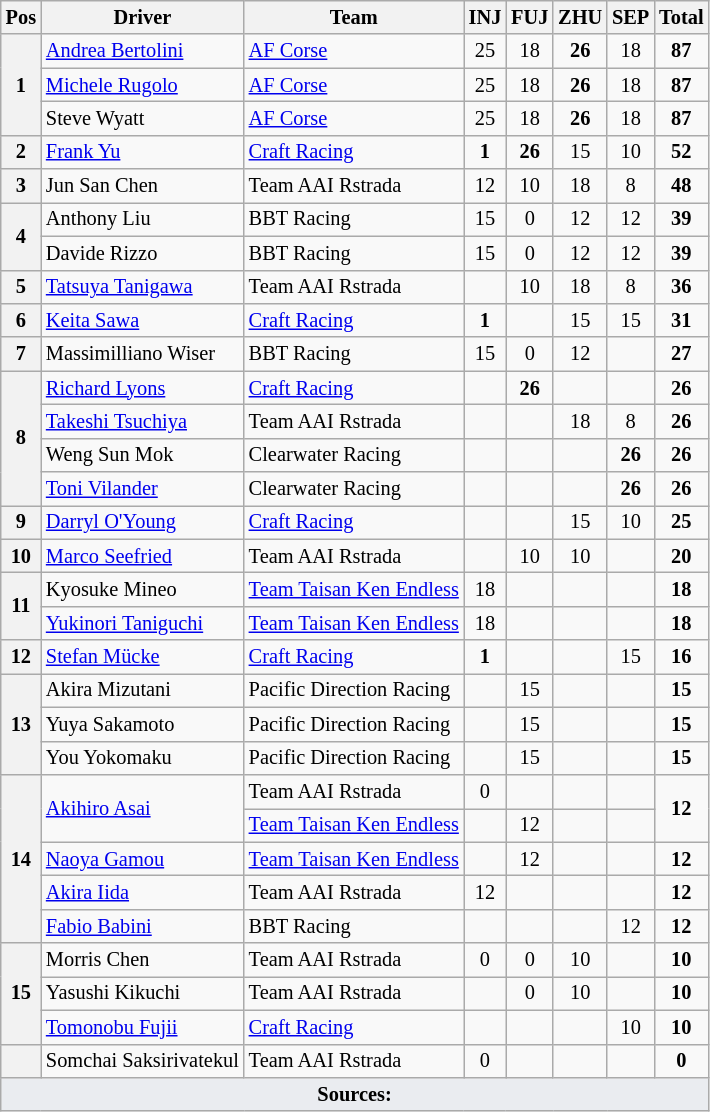<table class="wikitable" style="font-size: 85%;">
<tr>
<th>Pos</th>
<th>Driver</th>
<th>Team</th>
<th>INJ</th>
<th>FUJ</th>
<th>ZHU</th>
<th>SEP</th>
<th>Total</th>
</tr>
<tr>
<th rowspan=3>1</th>
<td> <a href='#'>Andrea Bertolini</a></td>
<td> <a href='#'>AF Corse</a></td>
<td align=center>25</td>
<td align=center>18</td>
<td align=center><strong>26</strong></td>
<td align=center>18</td>
<td align=center><strong>87</strong></td>
</tr>
<tr>
<td> <a href='#'>Michele Rugolo</a></td>
<td> <a href='#'>AF Corse</a></td>
<td align=center>25</td>
<td align=center>18</td>
<td align=center><strong>26</strong></td>
<td align=center>18</td>
<td align=center><strong>87</strong></td>
</tr>
<tr>
<td> Steve Wyatt</td>
<td> <a href='#'>AF Corse</a></td>
<td align=center>25</td>
<td align=center>18</td>
<td align=center><strong>26</strong></td>
<td align=center>18</td>
<td align=center><strong>87</strong></td>
</tr>
<tr>
<th>2</th>
<td> <a href='#'>Frank Yu</a></td>
<td> <a href='#'>Craft Racing</a></td>
<td align=center><strong>1</strong></td>
<td align=center><strong>26</strong></td>
<td align=center>15</td>
<td align=center>10</td>
<td align=center><strong>52</strong></td>
</tr>
<tr>
<th>3</th>
<td> Jun San Chen</td>
<td> Team AAI Rstrada</td>
<td align=center>12</td>
<td align=center>10</td>
<td align=center>18</td>
<td align=center>8</td>
<td align=center><strong>48</strong></td>
</tr>
<tr>
<th rowspan=2>4</th>
<td> Anthony Liu</td>
<td> BBT Racing</td>
<td align=center>15</td>
<td align=center>0</td>
<td align=center>12</td>
<td align=center>12</td>
<td align=center><strong>39</strong></td>
</tr>
<tr>
<td> Davide Rizzo</td>
<td> BBT Racing</td>
<td align=center>15</td>
<td align=center>0</td>
<td align=center>12</td>
<td align=center>12</td>
<td align=center><strong>39</strong></td>
</tr>
<tr>
<th>5</th>
<td> <a href='#'>Tatsuya Tanigawa</a></td>
<td> Team AAI Rstrada</td>
<td></td>
<td align=center>10</td>
<td align=center>18</td>
<td align=center>8</td>
<td align=center><strong>36</strong></td>
</tr>
<tr>
<th>6</th>
<td> <a href='#'>Keita Sawa</a></td>
<td> <a href='#'>Craft Racing</a></td>
<td align=center><strong>1</strong></td>
<td></td>
<td align=center>15</td>
<td align=center>15</td>
<td align=center><strong>31</strong></td>
</tr>
<tr>
<th>7</th>
<td> Massimilliano Wiser</td>
<td> BBT Racing</td>
<td align=center>15</td>
<td align=center>0</td>
<td align=center>12</td>
<td align=center></td>
<td align=center><strong>27</strong></td>
</tr>
<tr>
<th rowspan=4>8</th>
<td> <a href='#'>Richard Lyons</a></td>
<td> <a href='#'>Craft Racing</a></td>
<td></td>
<td align=center><strong>26</strong></td>
<td></td>
<td align=center></td>
<td align=center><strong>26</strong></td>
</tr>
<tr>
<td> <a href='#'>Takeshi Tsuchiya</a></td>
<td> Team AAI Rstrada</td>
<td></td>
<td></td>
<td align=center>18</td>
<td align=center>8</td>
<td align=center><strong>26</strong></td>
</tr>
<tr>
<td> Weng Sun Mok</td>
<td> Clearwater Racing</td>
<td></td>
<td></td>
<td></td>
<td align=center><strong>26</strong></td>
<td align=center><strong>26</strong></td>
</tr>
<tr>
<td> <a href='#'>Toni Vilander</a></td>
<td> Clearwater Racing</td>
<td></td>
<td></td>
<td></td>
<td align=center><strong>26</strong></td>
<td align=center><strong>26</strong></td>
</tr>
<tr>
<th>9</th>
<td> <a href='#'>Darryl O'Young</a></td>
<td> <a href='#'>Craft Racing</a></td>
<td></td>
<td></td>
<td align=center>15</td>
<td align=center>10</td>
<td align=center><strong>25</strong></td>
</tr>
<tr>
<th>10</th>
<td> <a href='#'>Marco Seefried</a></td>
<td> Team AAI Rstrada</td>
<td></td>
<td align=center>10</td>
<td align=center>10</td>
<td></td>
<td align=center><strong>20</strong></td>
</tr>
<tr>
<th rowspan=2>11</th>
<td> Kyosuke Mineo</td>
<td> <a href='#'>Team Taisan Ken Endless</a></td>
<td align=center>18</td>
<td></td>
<td></td>
<td></td>
<td align=center><strong>18</strong></td>
</tr>
<tr>
<td> <a href='#'>Yukinori Taniguchi</a></td>
<td> <a href='#'>Team Taisan Ken Endless</a></td>
<td align=center>18</td>
<td></td>
<td></td>
<td></td>
<td align=center><strong>18</strong></td>
</tr>
<tr>
<th>12</th>
<td> <a href='#'>Stefan Mücke</a></td>
<td> <a href='#'>Craft Racing</a></td>
<td align=center><strong>1</strong></td>
<td></td>
<td></td>
<td align=center>15</td>
<td align=center><strong>16</strong></td>
</tr>
<tr>
<th rowspan=3>13</th>
<td> Akira Mizutani</td>
<td> Pacific Direction Racing</td>
<td></td>
<td align=center>15</td>
<td></td>
<td></td>
<td align=center><strong>15</strong></td>
</tr>
<tr>
<td> Yuya Sakamoto</td>
<td> Pacific Direction Racing</td>
<td></td>
<td align=center>15</td>
<td></td>
<td></td>
<td align=center><strong>15</strong></td>
</tr>
<tr>
<td> You Yokomaku</td>
<td> Pacific Direction Racing</td>
<td></td>
<td align=center>15</td>
<td></td>
<td></td>
<td align=center><strong>15</strong></td>
</tr>
<tr>
<th rowspan=5>14</th>
<td rowspan=2> <a href='#'>Akihiro Asai</a></td>
<td> Team AAI Rstrada</td>
<td align=center>0</td>
<td></td>
<td></td>
<td></td>
<td rowspan="2" align="center"><strong>12</strong></td>
</tr>
<tr>
<td> <a href='#'>Team Taisan Ken Endless</a></td>
<td></td>
<td align=center>12</td>
<td></td>
<td></td>
</tr>
<tr>
<td> <a href='#'>Naoya Gamou</a></td>
<td> <a href='#'>Team Taisan Ken Endless</a></td>
<td></td>
<td align=center>12</td>
<td></td>
<td></td>
<td align=center><strong>12</strong></td>
</tr>
<tr>
<td> <a href='#'>Akira Iida</a></td>
<td> Team AAI Rstrada</td>
<td align=center>12</td>
<td></td>
<td></td>
<td></td>
<td align=center><strong>12</strong></td>
</tr>
<tr>
<td> <a href='#'>Fabio Babini</a></td>
<td> BBT Racing</td>
<td></td>
<td></td>
<td></td>
<td align=center>12</td>
<td align=center><strong>12</strong></td>
</tr>
<tr>
<th rowspan=3>15</th>
<td> Morris Chen</td>
<td> Team AAI Rstrada</td>
<td align=center>0</td>
<td align=center>0</td>
<td align=center>10</td>
<td></td>
<td align=center><strong>10</strong></td>
</tr>
<tr>
<td> Yasushi Kikuchi</td>
<td> Team AAI Rstrada</td>
<td></td>
<td align=center>0</td>
<td align=center>10</td>
<td></td>
<td align=center><strong>10</strong></td>
</tr>
<tr>
<td> <a href='#'>Tomonobu Fujii</a></td>
<td> <a href='#'>Craft Racing</a></td>
<td></td>
<td></td>
<td></td>
<td align=center>10</td>
<td align=center><strong>10</strong></td>
</tr>
<tr>
<th></th>
<td> Somchai Saksirivatekul</td>
<td> Team AAI Rstrada</td>
<td align=center>0</td>
<td></td>
<td></td>
<td></td>
<td align=center><strong>0</strong></td>
</tr>
<tr class="sortbottom">
<td colspan="8" style="background-color:#EAECF0;text-align:center"><strong>Sources:</strong></td>
</tr>
</table>
